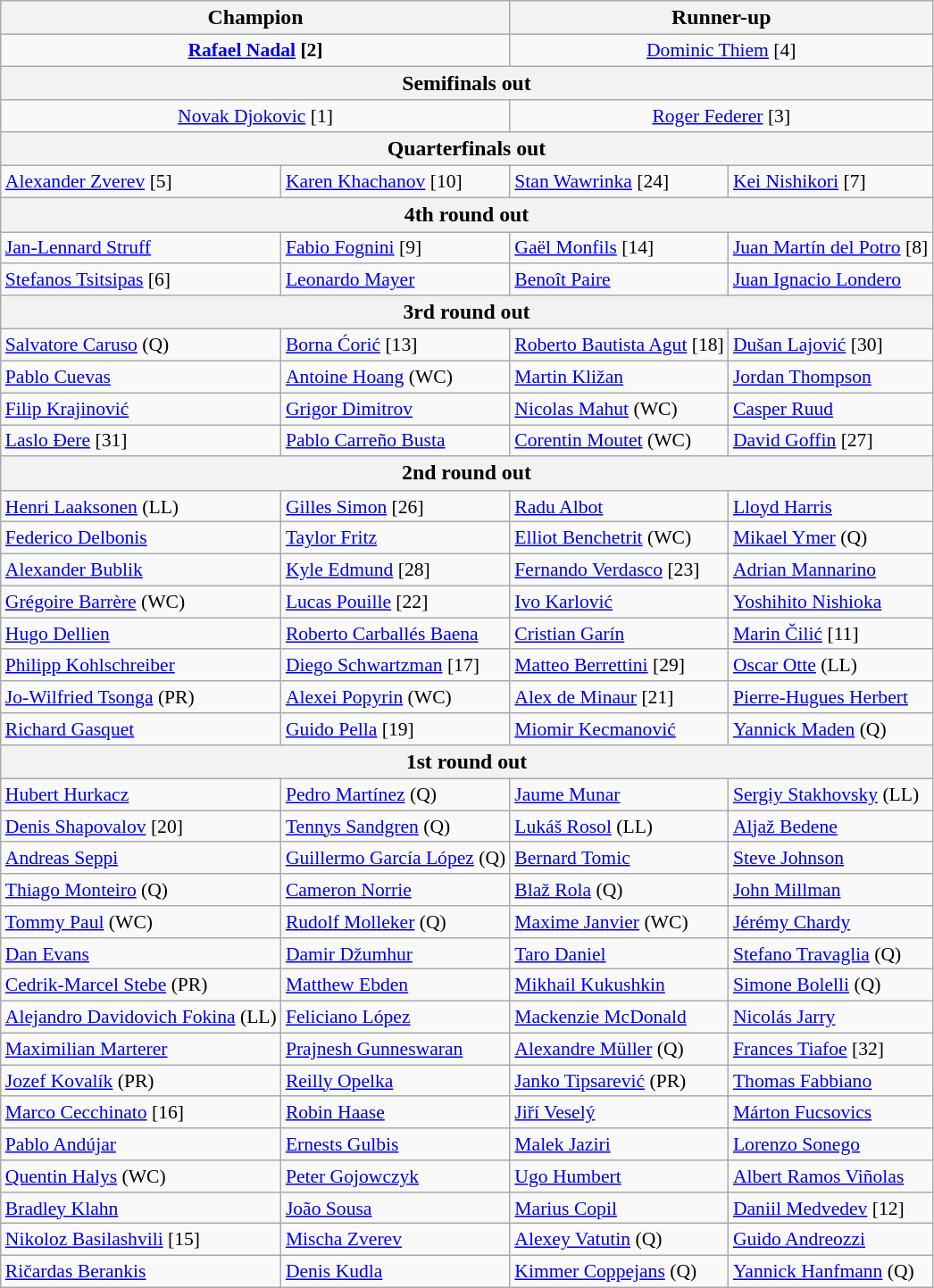<table class="wikitable collapsible collapsed" style="font-size:90%">
<tr style="font-size:110%">
<th colspan="2"><strong>Champion</strong></th>
<th colspan="2"><strong>Runner-up</strong></th>
</tr>
<tr style="text-align:center;">
<td colspan="2"> <strong><a href='#'>Rafael Nadal</a> [2]</strong></td>
<td colspan="2"> <a href='#'>Dominic Thiem</a> [4]</td>
</tr>
<tr style="font-size:110%">
<th colspan="4">Semifinals out</th>
</tr>
<tr style="text-align:center;">
<td colspan="2"> <a href='#'>Novak Djokovic</a> [1]</td>
<td colspan="2"> <a href='#'>Roger Federer</a> [3]</td>
</tr>
<tr style="font-size:110%">
<th colspan="4">Quarterfinals out</th>
</tr>
<tr>
<td> <a href='#'>Alexander Zverev</a> [5]</td>
<td> <a href='#'>Karen Khachanov</a> [10]</td>
<td> <a href='#'>Stan Wawrinka</a> [24]</td>
<td> <a href='#'>Kei Nishikori</a> [7]</td>
</tr>
<tr style="font-size:110%">
<th colspan="4">4th round out</th>
</tr>
<tr>
<td> <a href='#'>Jan-Lennard Struff</a></td>
<td> <a href='#'>Fabio Fognini</a> [9]</td>
<td> <a href='#'>Gaël Monfils</a> [14]</td>
<td> <a href='#'>Juan Martín del Potro</a> [8]</td>
</tr>
<tr>
<td> <a href='#'>Stefanos Tsitsipas</a> [6]</td>
<td> <a href='#'>Leonardo Mayer</a></td>
<td> <a href='#'>Benoît Paire</a></td>
<td> <a href='#'>Juan Ignacio Londero</a></td>
</tr>
<tr style="font-size:110%">
<th colspan="4">3rd round out</th>
</tr>
<tr>
<td> <a href='#'>Salvatore Caruso</a> (Q)</td>
<td> <a href='#'>Borna Ćorić</a> [13]</td>
<td> <a href='#'>Roberto Bautista Agut</a> [18]</td>
<td> <a href='#'>Dušan Lajović</a> [30]</td>
</tr>
<tr>
<td> <a href='#'>Pablo Cuevas</a></td>
<td> <a href='#'>Antoine Hoang</a> (WC)</td>
<td> <a href='#'>Martin Kližan</a></td>
<td> <a href='#'>Jordan Thompson</a></td>
</tr>
<tr>
<td> <a href='#'>Filip Krajinović</a></td>
<td> <a href='#'>Grigor Dimitrov</a></td>
<td> <a href='#'>Nicolas Mahut</a> (WC)</td>
<td> <a href='#'>Casper Ruud</a></td>
</tr>
<tr>
<td> <a href='#'>Laslo Đere</a> [31]</td>
<td> <a href='#'>Pablo Carreño Busta</a></td>
<td> <a href='#'>Corentin Moutet</a> (WC)</td>
<td> <a href='#'>David Goffin</a> [27]</td>
</tr>
<tr style="font-size:110%">
<th colspan="4">2nd round out</th>
</tr>
<tr>
<td> <a href='#'>Henri Laaksonen</a> (LL)</td>
<td> <a href='#'>Gilles Simon</a> [26]</td>
<td> <a href='#'>Radu Albot</a></td>
<td> <a href='#'>Lloyd Harris</a></td>
</tr>
<tr>
<td> <a href='#'>Federico Delbonis</a></td>
<td> <a href='#'>Taylor Fritz</a></td>
<td> <a href='#'>Elliot Benchetrit</a> (WC)</td>
<td> <a href='#'>Mikael Ymer</a> (Q)</td>
</tr>
<tr>
<td> <a href='#'>Alexander Bublik</a></td>
<td> <a href='#'>Kyle Edmund</a> [28]</td>
<td> <a href='#'>Fernando Verdasco</a> [23]</td>
<td> <a href='#'>Adrian Mannarino</a></td>
</tr>
<tr>
<td> <a href='#'>Grégoire Barrère</a> (WC)</td>
<td> <a href='#'>Lucas Pouille</a> [22]</td>
<td> <a href='#'>Ivo Karlović</a></td>
<td> <a href='#'>Yoshihito Nishioka</a></td>
</tr>
<tr>
<td> <a href='#'>Hugo Dellien</a></td>
<td> <a href='#'>Roberto Carballés Baena</a></td>
<td> <a href='#'>Cristian Garín</a></td>
<td> <a href='#'>Marin Čilić</a> [11]</td>
</tr>
<tr>
<td> <a href='#'>Philipp Kohlschreiber</a></td>
<td> <a href='#'>Diego Schwartzman</a> [17]</td>
<td> <a href='#'>Matteo Berrettini</a> [29]</td>
<td> <a href='#'>Oscar Otte</a> (LL)</td>
</tr>
<tr>
<td> <a href='#'>Jo-Wilfried Tsonga</a> (PR)</td>
<td> <a href='#'>Alexei Popyrin</a> (WC)</td>
<td> <a href='#'>Alex de Minaur</a> [21]</td>
<td> <a href='#'>Pierre-Hugues Herbert</a></td>
</tr>
<tr>
<td> <a href='#'>Richard Gasquet</a></td>
<td> <a href='#'>Guido Pella</a> [19]</td>
<td> <a href='#'>Miomir Kecmanović</a></td>
<td> <a href='#'>Yannick Maden</a> (Q)</td>
</tr>
<tr style="font-size:110%">
<th colspan="4">1st round out</th>
</tr>
<tr>
<td> <a href='#'>Hubert Hurkacz</a></td>
<td> <a href='#'>Pedro Martínez</a> (Q)</td>
<td> <a href='#'>Jaume Munar</a></td>
<td> <a href='#'>Sergiy Stakhovsky</a> (LL)</td>
</tr>
<tr>
<td> <a href='#'>Denis Shapovalov</a> [20]</td>
<td> <a href='#'>Tennys Sandgren</a> (Q)</td>
<td> <a href='#'>Lukáš Rosol</a> (LL)</td>
<td> <a href='#'>Aljaž Bedene</a></td>
</tr>
<tr>
<td> <a href='#'>Andreas Seppi</a></td>
<td> <a href='#'>Guillermo García López</a> (Q)</td>
<td> <a href='#'>Bernard Tomic</a></td>
<td> <a href='#'>Steve Johnson</a></td>
</tr>
<tr>
<td> <a href='#'>Thiago Monteiro</a> (Q)</td>
<td> <a href='#'>Cameron Norrie</a></td>
<td> <a href='#'>Blaž Rola</a> (Q)</td>
<td> <a href='#'>John Millman</a></td>
</tr>
<tr>
<td> <a href='#'>Tommy Paul</a> (WC)</td>
<td> <a href='#'>Rudolf Molleker</a> (Q)</td>
<td> <a href='#'>Maxime Janvier</a> (WC)</td>
<td> <a href='#'>Jérémy Chardy</a></td>
</tr>
<tr>
<td> <a href='#'>Dan Evans</a></td>
<td> <a href='#'>Damir Džumhur</a></td>
<td> <a href='#'>Taro Daniel</a></td>
<td> <a href='#'>Stefano Travaglia</a> (Q)</td>
</tr>
<tr>
<td> <a href='#'>Cedrik-Marcel Stebe</a> (PR)</td>
<td> <a href='#'>Matthew Ebden</a></td>
<td> <a href='#'>Mikhail Kukushkin</a></td>
<td> <a href='#'>Simone Bolelli</a> (Q)</td>
</tr>
<tr>
<td> <a href='#'>Alejandro Davidovich Fokina</a> (LL)</td>
<td> <a href='#'>Feliciano López</a></td>
<td> <a href='#'>Mackenzie McDonald</a></td>
<td> <a href='#'>Nicolás Jarry</a></td>
</tr>
<tr>
<td> <a href='#'>Maximilian Marterer</a></td>
<td> <a href='#'>Prajnesh Gunneswaran</a></td>
<td> <a href='#'>Alexandre Müller</a> (Q)</td>
<td> <a href='#'>Frances Tiafoe</a> [32]</td>
</tr>
<tr>
<td> <a href='#'>Jozef Kovalík</a> (PR)</td>
<td> <a href='#'>Reilly Opelka</a></td>
<td> <a href='#'>Janko Tipsarević</a> (PR)</td>
<td> <a href='#'>Thomas Fabbiano</a></td>
</tr>
<tr>
<td> <a href='#'>Marco Cecchinato</a> [16]</td>
<td> <a href='#'>Robin Haase</a></td>
<td> <a href='#'>Jiří Veselý</a></td>
<td> <a href='#'>Márton Fucsovics</a></td>
</tr>
<tr>
<td> <a href='#'>Pablo Andújar</a></td>
<td> <a href='#'>Ernests Gulbis</a></td>
<td> <a href='#'>Malek Jaziri</a></td>
<td> <a href='#'>Lorenzo Sonego</a></td>
</tr>
<tr>
<td> <a href='#'>Quentin Halys</a> (WC)</td>
<td> <a href='#'>Peter Gojowczyk</a></td>
<td> <a href='#'>Ugo Humbert</a></td>
<td> <a href='#'>Albert Ramos Viñolas</a></td>
</tr>
<tr>
<td> <a href='#'>Bradley Klahn</a></td>
<td> <a href='#'>João Sousa</a></td>
<td> <a href='#'>Marius Copil</a></td>
<td> <a href='#'>Daniil Medvedev</a> [12]</td>
</tr>
<tr>
<td> <a href='#'>Nikoloz Basilashvili</a> [15]</td>
<td> <a href='#'>Mischa Zverev</a></td>
<td> <a href='#'>Alexey Vatutin</a> (Q)</td>
<td> <a href='#'>Guido Andreozzi</a></td>
</tr>
<tr>
<td> <a href='#'>Ričardas Berankis</a></td>
<td> <a href='#'>Denis Kudla</a></td>
<td> <a href='#'>Kimmer Coppejans</a> (Q)</td>
<td> <a href='#'>Yannick Hanfmann</a> (Q)</td>
</tr>
</table>
